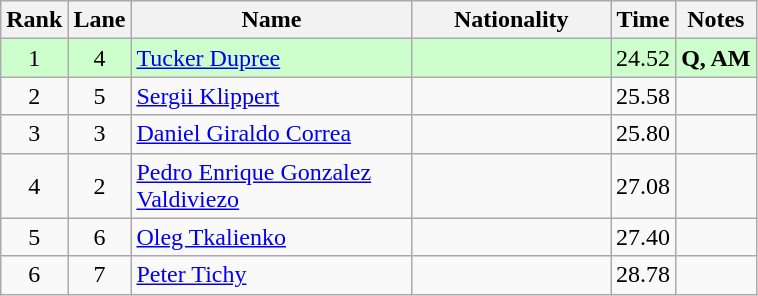<table class="wikitable sortable" style="text-align:center">
<tr>
<th>Rank</th>
<th>Lane</th>
<th style="width:180px">Name</th>
<th style="width:125px">Nationality</th>
<th>Time</th>
<th>Notes</th>
</tr>
<tr style="background:#cfc;">
<td>1</td>
<td>4</td>
<td style="text-align:left;"><a href='#'>Tucker Dupree</a></td>
<td style="text-align:left;"></td>
<td>24.52</td>
<td><strong>Q, AM</strong></td>
</tr>
<tr>
<td>2</td>
<td>5</td>
<td style="text-align:left;"><a href='#'>Sergii Klippert</a></td>
<td style="text-align:left;"></td>
<td>25.58</td>
<td></td>
</tr>
<tr>
<td>3</td>
<td>3</td>
<td style="text-align:left;"><a href='#'>Daniel Giraldo Correa</a></td>
<td style="text-align:left;"></td>
<td>25.80</td>
<td></td>
</tr>
<tr>
<td>4</td>
<td>2</td>
<td style="text-align:left;"><a href='#'>Pedro Enrique Gonzalez Valdiviezo</a></td>
<td style="text-align:left;"></td>
<td>27.08</td>
<td></td>
</tr>
<tr>
<td>5</td>
<td>6</td>
<td style="text-align:left;"><a href='#'>Oleg Tkalienko</a></td>
<td style="text-align:left;"></td>
<td>27.40</td>
<td></td>
</tr>
<tr>
<td>6</td>
<td>7</td>
<td style="text-align:left;"><a href='#'>Peter Tichy</a></td>
<td style="text-align:left;"></td>
<td>28.78</td>
<td></td>
</tr>
</table>
